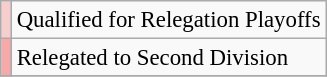<table class="wikitable" style="font-size:95%;">
<tr>
<td bgcolor=F6CECE></td>
<td>Qualified for Relegation Playoffs</td>
</tr>
<tr>
<td bgcolor=F5A9A9></td>
<td>Relegated to Second Division</td>
</tr>
<tr>
</tr>
</table>
